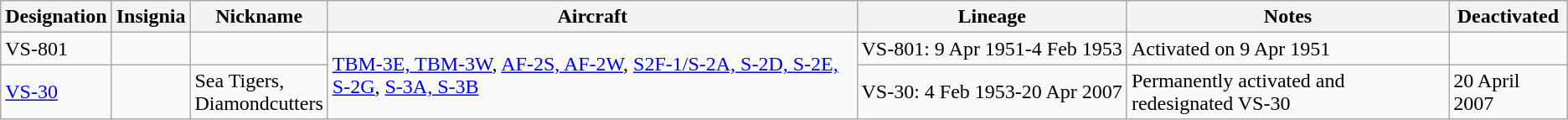<table class="wikitable">
<tr>
<th>Designation</th>
<th>Insignia</th>
<th>Nickname</th>
<th>Aircraft</th>
<th>Lineage</th>
<th>Notes</th>
<th>Deactivated</th>
</tr>
<tr>
<td>VS-801</td>
<td></td>
<td></td>
<td Rowspan="2"><a href='#'>TBM-3E, TBM-3W</a>, <a href='#'>AF-2S, AF-2W</a>, <a href='#'>S2F-1/S-2A, S-2D, S-2E, S-2G</a>, <a href='#'>S-3A, S-3B</a></td>
<td style="white-space: nowrap;">VS-801: 9 Apr 1951-4 Feb 1953</td>
<td>Activated on 9 Apr 1951</td>
</tr>
<tr>
<td><a href='#'>VS-30</a></td>
<td></td>
<td>Sea Tigers,<br>Diamondcutters</td>
<td style="white-space: nowrap;">VS-30: 4 Feb 1953-20 Apr 2007</td>
<td>Permanently activated and redesignated VS-30</td>
<td>20 April 2007</td>
</tr>
</table>
